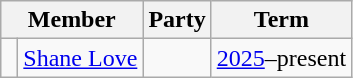<table class="wikitable">
<tr>
<th colspan="2">Member</th>
<th>Party</th>
<th>Term</th>
</tr>
<tr>
<td> </td>
<td><a href='#'>Shane Love</a></td>
<td></td>
<td><a href='#'>2025</a>–present</td>
</tr>
</table>
